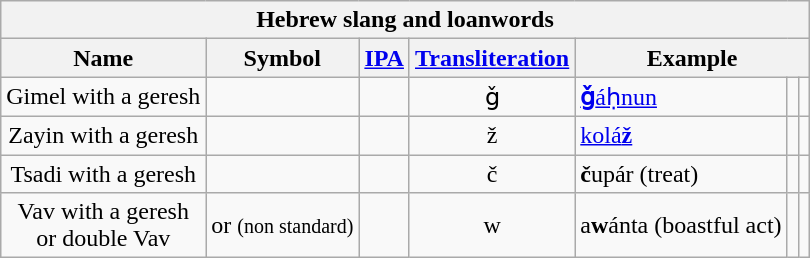<table class="wikitable">
<tr>
<th ! colspan=7>Hebrew slang and loanwords</th>
</tr>
<tr>
<th !>Name</th>
<th !>Symbol</th>
<th !><a href='#'>IPA</a></th>
<th !><a href='#'>Transliteration</a></th>
<th ! colspan=3>Example</th>
</tr>
<tr>
<td align=center>Gimel with a geresh</td>
<td align=center style="font-size:200%;"></td>
<td style="text-align:center;"></td>
<td style="text-align:center;">ǧ</td>
<td style="text-align:left;"><a href='#'><strong>ǧ</strong>áḥnun</a></td>
<td></td>
<td style="text-align:right;"></td>
</tr>
<tr>
<td align=center>Zayin with a geresh</td>
<td align=center style="font-size:200%;"></td>
<td style="text-align:center;"></td>
<td style="text-align:center;">ž</td>
<td style="text-align:left;"><a href='#'>kolá<strong>ž</strong></a></td>
<td></td>
<td style="text-align:right;"></td>
</tr>
<tr>
<td align=center>Tsadi with a geresh</td>
<td align=center style="font-size:200%;"></td>
<td style="text-align:center;"></td>
<td style="text-align:center;">č</td>
<td style="text-align:left;"><strong>č</strong>upár (treat)</td>
<td></td>
<td style="text-align:right;"></td>
</tr>
<tr>
<td align=center>Vav with a geresh<br>or double Vav</td>
<td align=center><span></span> or <span></span> <small>(non standard)</small></td>
<td style="text-align:center;"></td>
<td style="text-align:center;">w</td>
<td style="text-align:left;">a<strong>w</strong>ánta (boastful act)</td>
<td></td>
<td style="text-align:right;"></td>
</tr>
</table>
